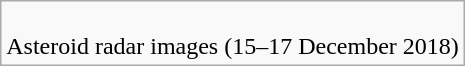<table class=wikitable>
<tr>
<td><br>Asteroid  radar images (15–17 December 2018)</td>
</tr>
</table>
